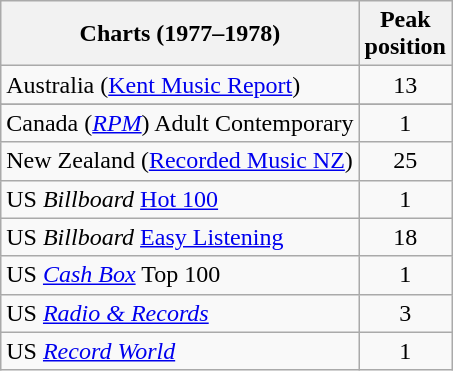<table class="wikitable sortable">
<tr>
<th>Charts (1977–1978)</th>
<th>Peak<br>position</th>
</tr>
<tr>
<td>Australia (<a href='#'>Kent Music Report</a>)</td>
<td align=center>13</td>
</tr>
<tr>
</tr>
<tr>
<td>Canada (<a href='#'><em>RPM</em></a>) Adult Contemporary</td>
<td align=center>1</td>
</tr>
<tr>
<td>New Zealand (<a href='#'>Recorded Music NZ</a>)</td>
<td align=center>25</td>
</tr>
<tr>
<td>US <em>Billboard</em> <a href='#'>Hot 100</a></td>
<td align=center>1</td>
</tr>
<tr>
<td>US <em>Billboard</em> <a href='#'>Easy Listening</a></td>
<td align=center>18</td>
</tr>
<tr>
<td>US <em><a href='#'>Cash Box</a></em> Top 100</td>
<td align=center>1</td>
</tr>
<tr>
<td>US <em><a href='#'>Radio & Records</a></em></td>
<td align=center>3</td>
</tr>
<tr>
<td>US <em><a href='#'>Record World</a></em></td>
<td align=center>1</td>
</tr>
</table>
